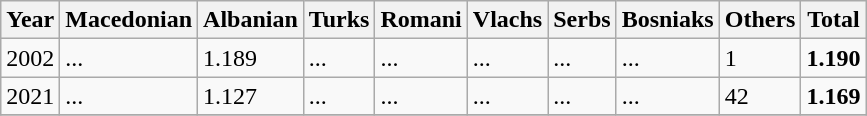<table class="wikitable">
<tr>
<th>Year</th>
<th>Macedonian</th>
<th>Albanian</th>
<th>Turks</th>
<th>Romani</th>
<th>Vlachs</th>
<th>Serbs</th>
<th>Bosniaks</th>
<th><abbr>Others</abbr></th>
<th>Total</th>
</tr>
<tr>
<td>2002</td>
<td>...</td>
<td>1.189</td>
<td>...</td>
<td>...</td>
<td>...</td>
<td>...</td>
<td>...</td>
<td>1</td>
<td><strong>1.190</strong></td>
</tr>
<tr>
<td>2021</td>
<td>...</td>
<td>1.127</td>
<td>...</td>
<td>...</td>
<td>...</td>
<td>...</td>
<td>...</td>
<td>42</td>
<td><strong>1.169</strong></td>
</tr>
<tr>
</tr>
</table>
